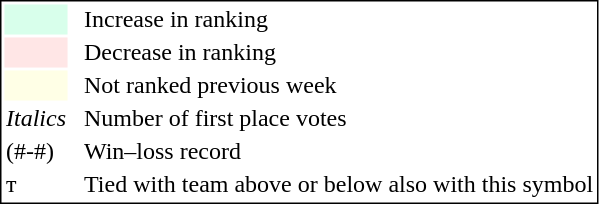<table style="border:1px solid black;">
<tr>
<td style="background:#D8FFEB; width:20px;"></td>
<td> </td>
<td>Increase in ranking</td>
</tr>
<tr>
<td style="background:#FFE6E6; width:20px;"></td>
<td> </td>
<td>Decrease in ranking</td>
</tr>
<tr>
<td style="background:#FFFFE6; width:20px;"></td>
<td> </td>
<td>Not ranked previous week</td>
</tr>
<tr>
<td><em>Italics</em></td>
<td> </td>
<td>Number of first place votes</td>
</tr>
<tr>
<td>(#-#)</td>
<td> </td>
<td>Win–loss record</td>
</tr>
<tr>
<td>т</td>
<td></td>
<td>Tied with team above or below also with this symbol</td>
</tr>
</table>
